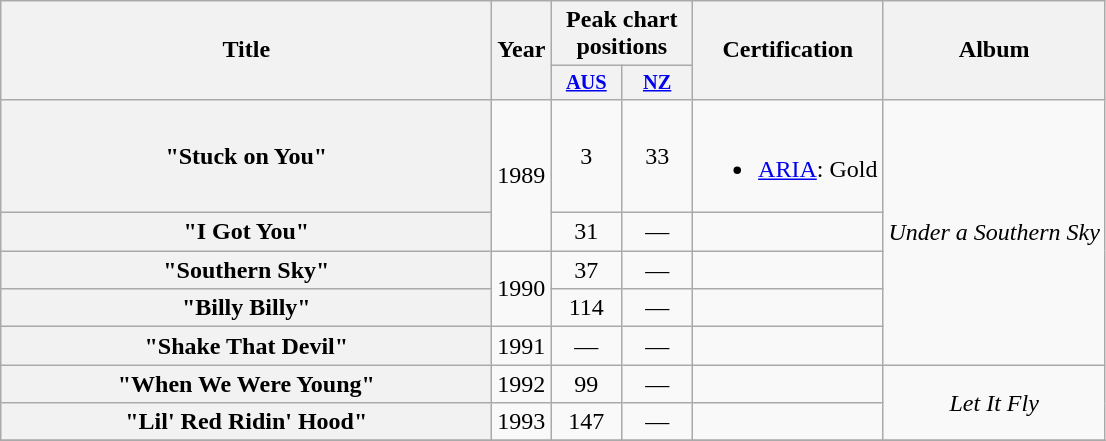<table class="wikitable plainrowheaders" style="text-align:center;" border="1">
<tr>
<th scope="col" rowspan="2" style="width:20em;">Title</th>
<th scope="col" rowspan="2">Year</th>
<th scope="col" colspan="2">Peak chart positions</th>
<th scope="col" rowspan="2">Certification</th>
<th scope="col" rowspan="2">Album</th>
</tr>
<tr>
<th scope="col" style="width:3em; font-size:85%"><a href='#'>AUS</a><br></th>
<th scope="col" style="width:3em; font-size:85%"><a href='#'>NZ</a><br></th>
</tr>
<tr>
<th scope="row">"Stuck on You"</th>
<td rowspan="2">1989</td>
<td>3</td>
<td>33</td>
<td><br><ul><li><a href='#'>ARIA</a>: Gold</li></ul></td>
<td rowspan="5"><em>Under a Southern Sky</em></td>
</tr>
<tr>
<th scope="row">"I Got You"</th>
<td>31</td>
<td>—</td>
<td></td>
</tr>
<tr>
<th scope="row">"Southern Sky"</th>
<td rowspan="2">1990</td>
<td>37</td>
<td>—</td>
<td></td>
</tr>
<tr>
<th scope="row">"Billy Billy"</th>
<td>114</td>
<td>—</td>
<td></td>
</tr>
<tr>
<th scope="row">"Shake That Devil"</th>
<td>1991</td>
<td>—</td>
<td>—</td>
<td></td>
</tr>
<tr>
<th scope="row">"When We Were Young"</th>
<td>1992</td>
<td>99</td>
<td>—</td>
<td></td>
<td rowspan="2"><em>Let It Fly</em></td>
</tr>
<tr>
<th scope="row">"Lil' Red Ridin' Hood"</th>
<td>1993</td>
<td>147</td>
<td>—</td>
<td></td>
</tr>
<tr>
</tr>
</table>
